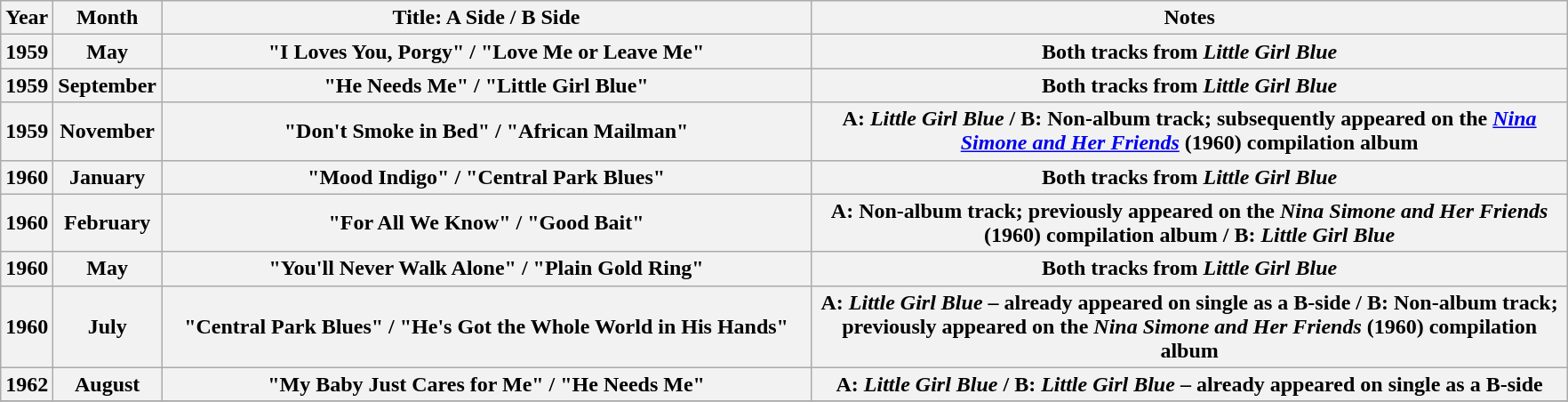<table class="wikitable plainrowheaders" style="text-align:center;">
<tr>
<th rowspan="1" scope="col" style="width:1em;">Year</th>
<th rowspan="1" scope="col" style="width:1em;">Month</th>
<th rowspan="1" scope="col" style="width:30em;">Title: A Side / B Side</th>
<th rowspan="1" scope="col" style="width:35em;">Notes</th>
</tr>
<tr>
<th scope="row">1959</th>
<th scope="row">May</th>
<th scope="row">"I Loves You, Porgy" / "Love Me or Leave Me"</th>
<th scope="row">Both tracks from <em>Little Girl Blue</em></th>
</tr>
<tr>
<th scope="row">1959</th>
<th scope="row">September</th>
<th scope="row">"He Needs Me" / "Little Girl Blue"</th>
<th scope="row">Both tracks from <em>Little Girl Blue</em></th>
</tr>
<tr>
<th scope="row">1959</th>
<th scope="row">November</th>
<th scope="row">"Don't Smoke in Bed" / "African Mailman"</th>
<th scope="row">A: <em>Little Girl Blue</em> / B: Non-album track; subsequently appeared on the <em><a href='#'>Nina Simone and Her Friends</a></em> (1960) compilation album</th>
</tr>
<tr>
<th scope="row">1960</th>
<th scope="row">January</th>
<th scope="row">"Mood Indigo" / "Central Park Blues"</th>
<th scope="row">Both tracks from <em>Little Girl Blue</em></th>
</tr>
<tr>
<th scope="row">1960</th>
<th scope="row">February</th>
<th scope="row">"For All We Know" / "Good Bait"</th>
<th scope="row">A: Non-album track; previously appeared on the <em>Nina Simone and Her Friends</em> (1960) compilation album / B: <em>Little Girl Blue</em></th>
</tr>
<tr>
<th scope="row">1960</th>
<th scope="row">May</th>
<th scope="row">"You'll Never Walk Alone" / "Plain Gold Ring"</th>
<th scope="row">Both tracks from <em>Little Girl Blue</em></th>
</tr>
<tr>
<th scope="row">1960</th>
<th scope="row">July</th>
<th scope="row">"Central Park Blues" / "He's Got the Whole World in His Hands"</th>
<th scope="row">A: <em>Little Girl Blue</em> – already appeared on single as a B-side / B: Non-album track; previously appeared on the <em>Nina Simone and Her Friends</em> (1960) compilation album</th>
</tr>
<tr>
<th scope="row">1962</th>
<th scope="row">August</th>
<th scope="row">"My Baby Just Cares for Me" / "He Needs Me"</th>
<th scope="row">A: <em>Little Girl Blue</em> / B: <em>Little Girl Blue</em> – already appeared on single as a B-side</th>
</tr>
<tr>
</tr>
</table>
